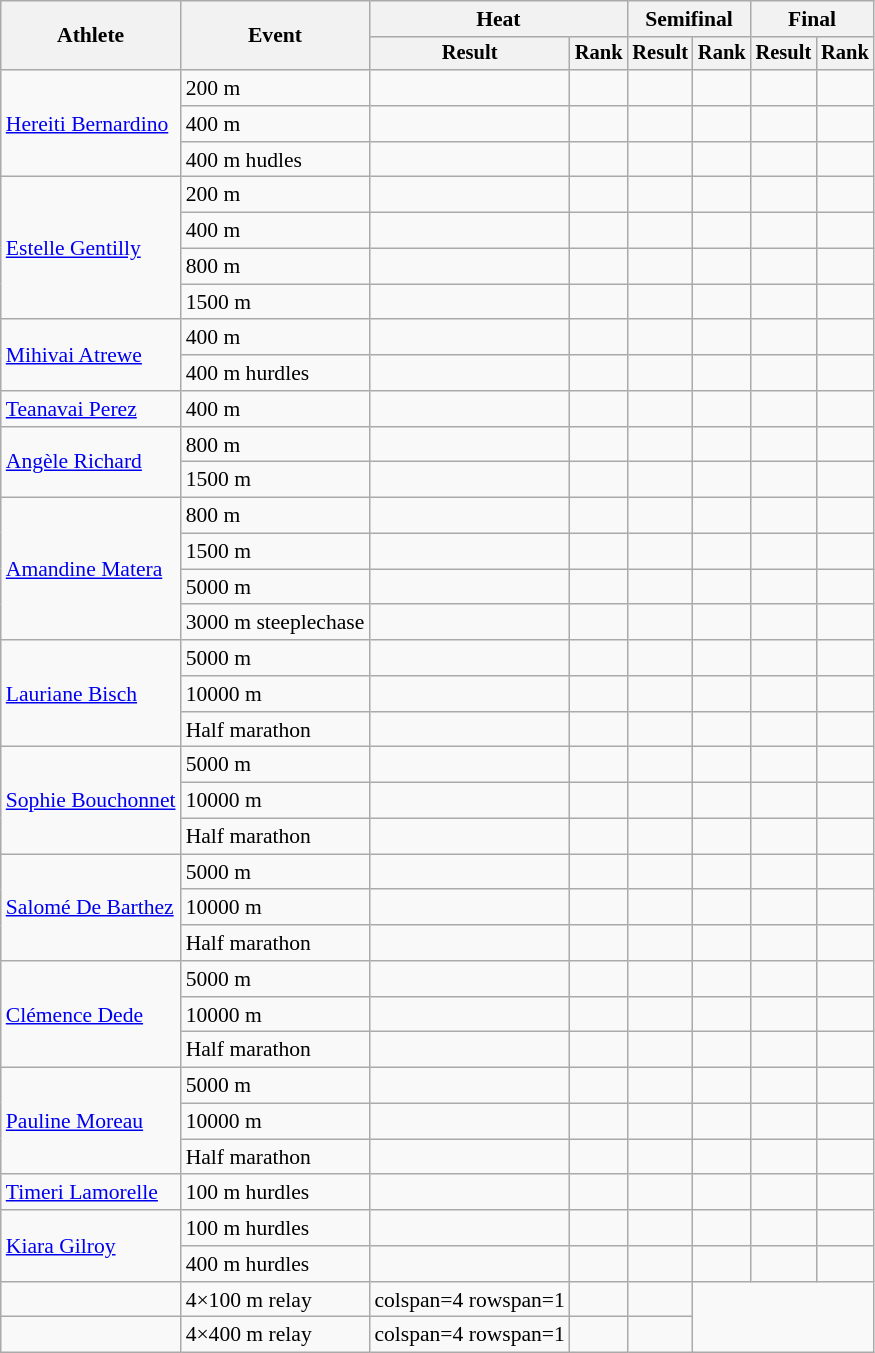<table class="wikitable" style="font-size:90%">
<tr>
<th rowspan="2">Athlete</th>
<th rowspan="2">Event</th>
<th colspan="2">Heat</th>
<th colspan="2">Semifinal</th>
<th colspan="2">Final</th>
</tr>
<tr style="font-size:95%">
<th>Result</th>
<th>Rank</th>
<th>Result</th>
<th>Rank</th>
<th>Result</th>
<th>Rank</th>
</tr>
<tr style=text-align:center>
<td style=text-align:left rowspan=3><a href='#'>Hereiti Bernardino</a></td>
<td style=text-align:left>200 m</td>
<td></td>
<td></td>
<td></td>
<td></td>
<td></td>
<td></td>
</tr>
<tr style=text-align:center>
<td style=text-align:left>400 m</td>
<td></td>
<td></td>
<td></td>
<td></td>
<td></td>
<td></td>
</tr>
<tr style=text-align:center>
<td style=text-align:left>400 m hudles</td>
<td></td>
<td></td>
<td></td>
<td></td>
<td></td>
<td></td>
</tr>
<tr style=text-align:center>
<td style=text-align:left rowspan=4><a href='#'>Estelle Gentilly</a></td>
<td style=text-align:left>200 m</td>
<td></td>
<td></td>
<td></td>
<td></td>
<td></td>
<td></td>
</tr>
<tr style=text-align:center>
<td style=text-align:left>400 m</td>
<td></td>
<td></td>
<td></td>
<td></td>
<td></td>
<td></td>
</tr>
<tr style=text-align:center>
<td style=text-align:left>800 m</td>
<td></td>
<td></td>
<td></td>
<td></td>
<td></td>
<td></td>
</tr>
<tr style=text-align:center>
<td style=text-align:left>1500 m</td>
<td></td>
<td></td>
<td></td>
<td></td>
<td></td>
<td></td>
</tr>
<tr style=text-align:center>
<td style=text-align:left rowspan=2><a href='#'>Mihivai Atrewe</a></td>
<td style=text-align:left>400 m</td>
<td></td>
<td></td>
<td></td>
<td></td>
<td></td>
<td></td>
</tr>
<tr style=text-align:center>
<td style=text-align:left>400 m hurdles</td>
<td></td>
<td></td>
<td></td>
<td></td>
<td></td>
<td></td>
</tr>
<tr style=text-align:center>
<td style=text-align:left><a href='#'>Teanavai Perez</a></td>
<td style=text-align:left>400 m</td>
<td></td>
<td></td>
<td></td>
<td></td>
<td></td>
<td></td>
</tr>
<tr style=text-align:center>
<td style=text-align:left rowspan=2><a href='#'>Angèle Richard</a></td>
<td style=text-align:left>800 m</td>
<td></td>
<td></td>
<td></td>
<td></td>
<td></td>
<td></td>
</tr>
<tr style=text-align:center>
<td style=text-align:left>1500 m</td>
<td></td>
<td></td>
<td></td>
<td></td>
<td></td>
<td></td>
</tr>
<tr style=text-align:center>
<td style=text-align:left rowspan=4><a href='#'>Amandine Matera</a></td>
<td style=text-align:left>800 m</td>
<td></td>
<td></td>
<td></td>
<td></td>
<td></td>
<td></td>
</tr>
<tr style=text-align:center>
<td style=text-align:left>1500 m</td>
<td></td>
<td></td>
<td></td>
<td></td>
<td></td>
<td></td>
</tr>
<tr style=text-align:center>
<td style=text-align:left>5000 m</td>
<td></td>
<td></td>
<td></td>
<td></td>
<td></td>
<td></td>
</tr>
<tr style=text-align:center>
<td style=text-align:left>3000 m steeplechase</td>
<td></td>
<td></td>
<td></td>
<td></td>
<td></td>
<td></td>
</tr>
<tr style=text-align:center>
<td style=text-align:left rowspan=3><a href='#'>Lauriane Bisch</a></td>
<td style=text-align:left>5000 m</td>
<td></td>
<td></td>
<td></td>
<td></td>
<td></td>
<td></td>
</tr>
<tr style=text-align:center>
<td style=text-align:left>10000 m</td>
<td></td>
<td></td>
<td></td>
<td></td>
<td></td>
<td></td>
</tr>
<tr style=text-align:center>
<td style=text-align:left>Half marathon</td>
<td></td>
<td></td>
<td></td>
<td></td>
<td></td>
<td></td>
</tr>
<tr style=text-align:center>
<td style=text-align:left rowspan=3><a href='#'>Sophie Bouchonnet</a></td>
<td style=text-align:left>5000 m</td>
<td></td>
<td></td>
<td></td>
<td></td>
<td></td>
<td></td>
</tr>
<tr style=text-align:center>
<td style=text-align:left>10000 m</td>
<td></td>
<td></td>
<td></td>
<td></td>
<td></td>
<td></td>
</tr>
<tr style=text-align:center>
<td style=text-align:left>Half marathon</td>
<td></td>
<td></td>
<td></td>
<td></td>
<td></td>
<td></td>
</tr>
<tr style=text-align:center>
<td style=text-align:left rowspan=3><a href='#'>Salomé De Barthez</a></td>
<td style=text-align:left>5000 m</td>
<td></td>
<td></td>
<td></td>
<td></td>
<td></td>
<td></td>
</tr>
<tr style=text-align:center>
<td style=text-align:left>10000 m</td>
<td></td>
<td></td>
<td></td>
<td></td>
<td></td>
<td></td>
</tr>
<tr style=text-align:center>
<td style=text-align:left>Half marathon</td>
<td></td>
<td></td>
<td></td>
<td></td>
<td></td>
<td></td>
</tr>
<tr style=text-align:center>
<td style=text-align:left rowspan=3><a href='#'>Clémence Dede</a></td>
<td style=text-align:left>5000 m</td>
<td></td>
<td></td>
<td></td>
<td></td>
<td></td>
<td></td>
</tr>
<tr style=text-align:center>
<td style=text-align:left>10000 m</td>
<td></td>
<td></td>
<td></td>
<td></td>
<td></td>
<td></td>
</tr>
<tr style=text-align:center>
<td style=text-align:left>Half marathon</td>
<td></td>
<td></td>
<td></td>
<td></td>
<td></td>
<td></td>
</tr>
<tr style=text-align:center>
<td style=text-align:left rowspan=3><a href='#'>Pauline Moreau</a></td>
<td style=text-align:left>5000 m</td>
<td></td>
<td></td>
<td></td>
<td></td>
<td></td>
<td></td>
</tr>
<tr style=text-align:center>
<td style=text-align:left>10000 m</td>
<td></td>
<td></td>
<td></td>
<td></td>
<td></td>
<td></td>
</tr>
<tr style=text-align:center>
<td style=text-align:left>Half marathon</td>
<td></td>
<td></td>
<td></td>
<td></td>
<td></td>
<td></td>
</tr>
<tr style=text-align:center>
<td style=text-align:left><a href='#'>Timeri Lamorelle</a></td>
<td style=text-align:left>100 m hurdles</td>
<td></td>
<td></td>
<td></td>
<td></td>
<td></td>
<td></td>
</tr>
<tr style=text-align:center>
<td style=text-align:left rowspan=2><a href='#'>Kiara Gilroy</a></td>
<td style=text-align:left>100 m hurdles</td>
<td></td>
<td></td>
<td></td>
<td></td>
<td></td>
<td></td>
</tr>
<tr style=text-align:center>
<td style=text-align:left>400 m hurdles</td>
<td></td>
<td></td>
<td></td>
<td></td>
<td></td>
<td></td>
</tr>
<tr style=text-align:center>
<td style=text-align:left></td>
<td style=text-align:left rowspan=1>4×100 m relay</td>
<td>colspan=4 rowspan=1 </td>
<td></td>
<td></td>
</tr>
<tr style=text-align:center>
<td style=text-align:left></td>
<td style=text-align:left rowspan=1>4×400 m relay</td>
<td>colspan=4 rowspan=1 </td>
<td></td>
<td></td>
</tr>
</table>
